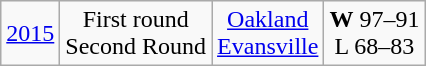<table class="wikitable">
<tr align="center">
<td><a href='#'>2015</a></td>
<td>First round<br>Second Round</td>
<td><a href='#'>Oakland</a><br><a href='#'>Evansville</a></td>
<td><strong>W</strong> 97–91<br>L 68–83</td>
</tr>
</table>
